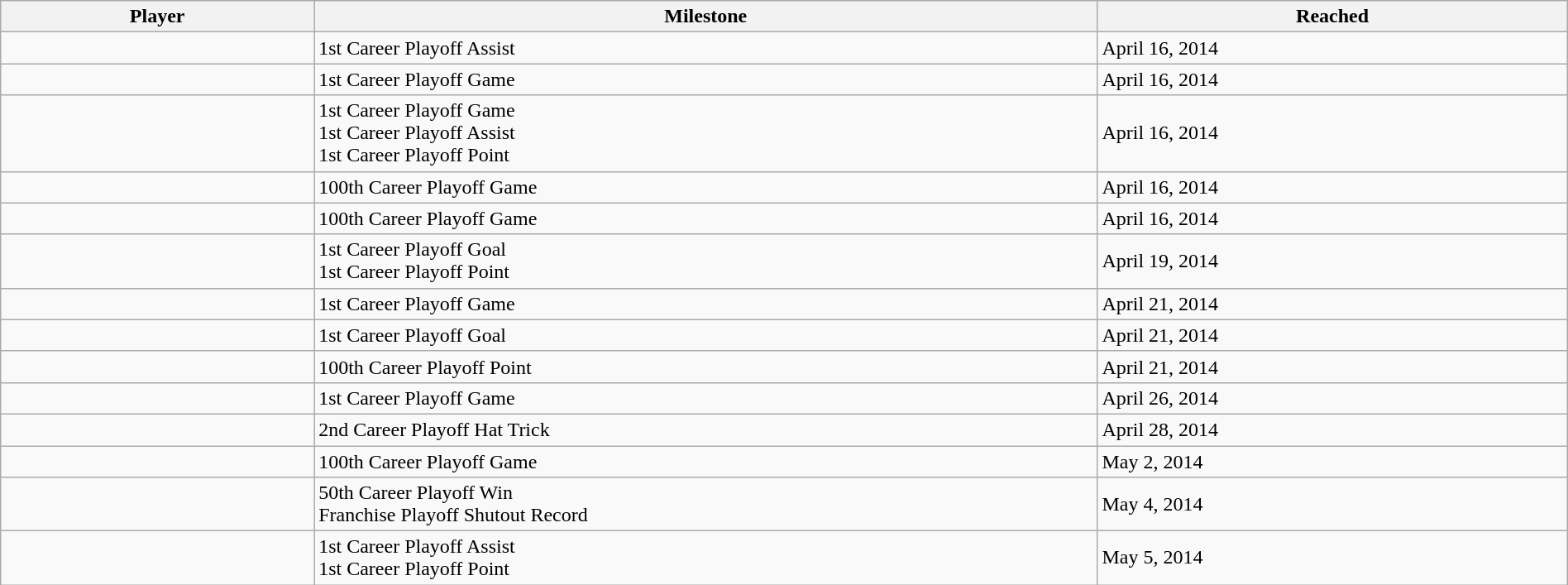<table class="wikitable sortable" style="width:100%;">
<tr align=center>
<th style="width:20%;">Player</th>
<th style="width:50%;">Milestone</th>
<th style="width:30%;" data-sort-type="date">Reached</th>
</tr>
<tr>
<td></td>
<td>1st Career Playoff Assist</td>
<td>April 16, 2014</td>
</tr>
<tr>
<td></td>
<td>1st Career Playoff Game</td>
<td>April 16, 2014</td>
</tr>
<tr>
<td></td>
<td>1st Career Playoff Game<br>1st Career Playoff Assist<br>1st Career Playoff Point</td>
<td>April 16, 2014</td>
</tr>
<tr>
<td></td>
<td>100th Career Playoff Game</td>
<td>April 16, 2014</td>
</tr>
<tr>
<td></td>
<td>100th Career Playoff Game</td>
<td>April 16, 2014</td>
</tr>
<tr>
<td></td>
<td>1st Career Playoff Goal<br>1st Career Playoff Point</td>
<td>April 19, 2014</td>
</tr>
<tr>
<td></td>
<td>1st Career Playoff Game</td>
<td>April 21, 2014</td>
</tr>
<tr>
<td></td>
<td>1st Career Playoff Goal</td>
<td>April 21, 2014</td>
</tr>
<tr>
<td></td>
<td>100th Career Playoff Point</td>
<td>April 21, 2014</td>
</tr>
<tr>
<td></td>
<td>1st Career Playoff Game</td>
<td>April 26, 2014</td>
</tr>
<tr>
<td></td>
<td>2nd Career Playoff Hat Trick</td>
<td>April 28, 2014</td>
</tr>
<tr>
<td></td>
<td>100th Career Playoff Game</td>
<td>May 2, 2014</td>
</tr>
<tr>
<td></td>
<td>50th Career Playoff Win<br>Franchise Playoff Shutout Record</td>
<td>May 4, 2014</td>
</tr>
<tr>
<td></td>
<td>1st Career Playoff Assist<br>1st Career Playoff Point</td>
<td>May 5, 2014</td>
</tr>
</table>
